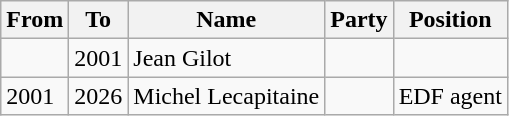<table class="wikitable">
<tr>
<th>From</th>
<th>To</th>
<th>Name</th>
<th>Party</th>
<th>Position</th>
</tr>
<tr>
<td></td>
<td>2001</td>
<td>Jean Gilot</td>
<td></td>
<td></td>
</tr>
<tr>
<td>2001</td>
<td>2026</td>
<td>Michel Lecapitaine</td>
<td></td>
<td>EDF agent</td>
</tr>
</table>
